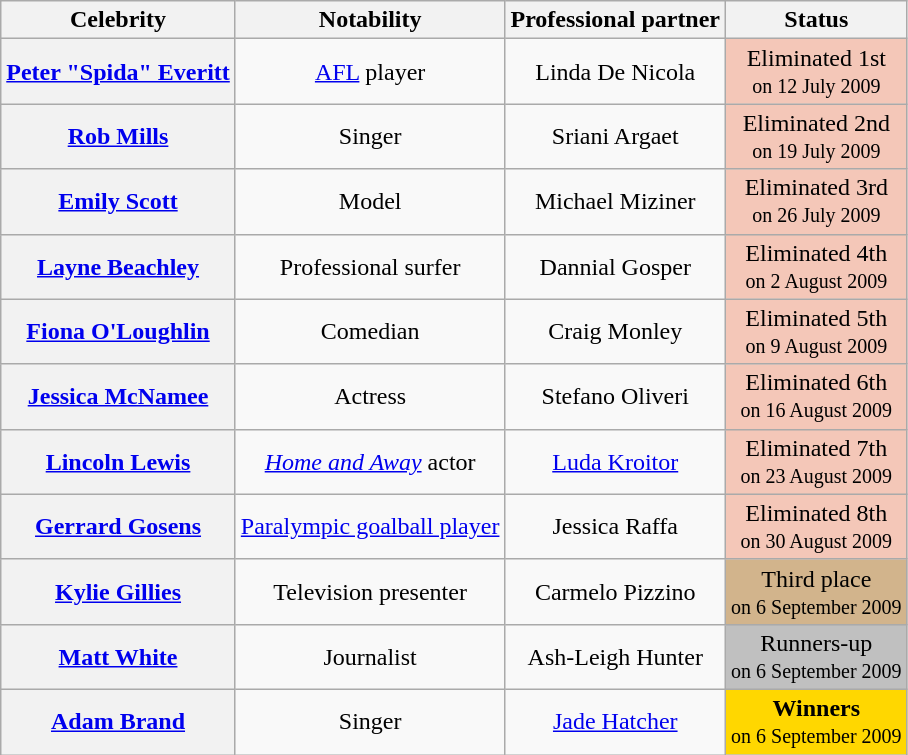<table class="wikitable sortable" style="text-align:center;">
<tr>
<th scope="col">Celebrity</th>
<th scope="col" class="unsortable">Notability</th>
<th scope="col">Professional partner</th>
<th scope="col">Status</th>
</tr>
<tr>
<th scope="row"><a href='#'>Peter "Spida" Everitt</a></th>
<td><a href='#'>AFL</a> player</td>
<td>Linda De Nicola</td>
<td bgcolor="f4c7b8">Eliminated 1st<br><small>on 12 July 2009</small></td>
</tr>
<tr>
<th scope="row"><a href='#'>Rob Mills</a></th>
<td>Singer</td>
<td>Sriani Argaet</td>
<td bgcolor="f4c7b8">Eliminated 2nd<br><small>on 19 July 2009</small></td>
</tr>
<tr>
<th scope="row"><a href='#'>Emily Scott</a></th>
<td>Model</td>
<td>Michael Miziner</td>
<td bgcolor="f4c7b8">Eliminated 3rd<br><small>on 26 July 2009</small></td>
</tr>
<tr>
<th scope="row"><a href='#'>Layne Beachley</a></th>
<td>Professional surfer</td>
<td>Dannial Gosper</td>
<td bgcolor="f4c7b8">Eliminated 4th<br><small>on 2 August 2009</small></td>
</tr>
<tr>
<th scope="row"><a href='#'>Fiona O'Loughlin</a></th>
<td>Comedian</td>
<td>Craig Monley</td>
<td bgcolor="f4c7b8">Eliminated 5th<br><small>on 9 August 2009</small></td>
</tr>
<tr>
<th scope="row"><a href='#'>Jessica McNamee</a></th>
<td>Actress</td>
<td>Stefano Oliveri</td>
<td bgcolor="f4c7b8">Eliminated 6th<br><small>on 16 August 2009</small></td>
</tr>
<tr>
<th scope="row"><a href='#'>Lincoln Lewis</a></th>
<td><em><a href='#'>Home and Away</a></em> actor</td>
<td><a href='#'>Luda Kroitor</a></td>
<td bgcolor="f4c7b8">Eliminated 7th<br><small>on 23 August 2009</small></td>
</tr>
<tr>
<th scope="row"><a href='#'>Gerrard Gosens</a></th>
<td><a href='#'>Paralympic goalball player</a></td>
<td>Jessica Raffa</td>
<td bgcolor="f4c7b8">Eliminated 8th<br><small>on 30 August 2009</small></td>
</tr>
<tr>
<th scope="row"><a href='#'>Kylie Gillies</a></th>
<td>Television presenter</td>
<td>Carmelo Pizzino</td>
<td bgcolor="tan">Third place<br><small>on 6 September 2009</small></td>
</tr>
<tr>
<th scope="row"><a href='#'>Matt White</a></th>
<td>Journalist</td>
<td>Ash-Leigh Hunter</td>
<td bgcolor="silver">Runners-up<br><small>on 6 September 2009</small></td>
</tr>
<tr>
<th scope="row"><a href='#'>Adam Brand</a></th>
<td>Singer</td>
<td><a href='#'>Jade Hatcher</a></td>
<td bgcolor="gold"><strong>Winners</strong><br><small>on 6 September 2009</small></td>
</tr>
</table>
